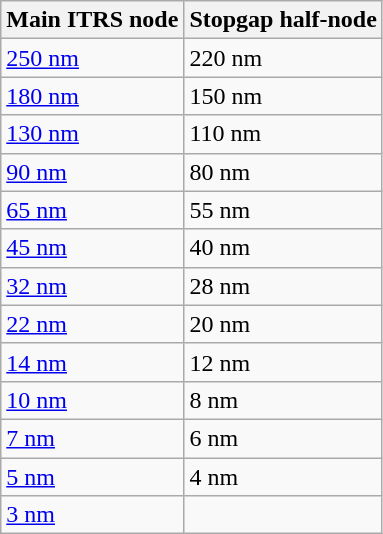<table class="wikitable">
<tr>
<th>Main ITRS node</th>
<th>Stopgap half-node</th>
</tr>
<tr>
<td><a href='#'>250 nm</a></td>
<td>220 nm</td>
</tr>
<tr>
<td><a href='#'>180&nbsp;nm</a></td>
<td>150 nm</td>
</tr>
<tr>
<td><a href='#'>130&nbsp;nm</a></td>
<td>110 nm</td>
</tr>
<tr>
<td><a href='#'>90&nbsp;nm</a></td>
<td>80 nm</td>
</tr>
<tr>
<td><a href='#'>65&nbsp;nm</a></td>
<td>55 nm</td>
</tr>
<tr>
<td><a href='#'>45&nbsp;nm</a></td>
<td>40 nm</td>
</tr>
<tr>
<td><a href='#'>32&nbsp;nm</a></td>
<td>28 nm</td>
</tr>
<tr>
<td><a href='#'>22&nbsp;nm</a></td>
<td>20 nm</td>
</tr>
<tr>
<td><a href='#'>14&nbsp;nm</a></td>
<td>12 nm</td>
</tr>
<tr>
<td><a href='#'>10 nm</a></td>
<td>8 nm</td>
</tr>
<tr>
<td><a href='#'>7&nbsp;nm</a></td>
<td>6 nm</td>
</tr>
<tr>
<td><a href='#'>5&nbsp;nm</a></td>
<td>4 nm</td>
</tr>
<tr>
<td><a href='#'>3&nbsp;nm</a></td>
<td></td>
</tr>
</table>
